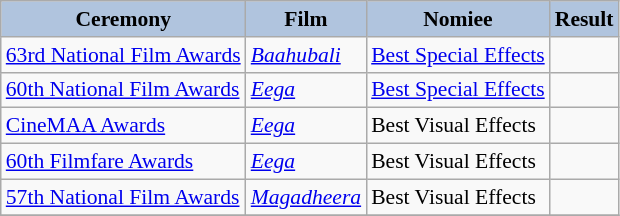<table class="wikitable" style="font-size:90%">
<tr style="text-align:center;">
<th style="text-align:center; background:#b0c4de;">Ceremony</th>
<th style="text-align:center; background:#b0c4de;">Film</th>
<th style="text-align:center; background:#b0c4de;">Nomiee</th>
<th style="text-align:center; background:#b0c4de;">Result</th>
</tr>
<tr>
<td><a href='#'>63rd National Film Awards</a></td>
<td><em><a href='#'>Baahubali</a></em></td>
<td><a href='#'>Best Special Effects</a></td>
<td></td>
</tr>
<tr>
<td><a href='#'>60th National Film Awards</a></td>
<td><em><a href='#'>Eega</a></em></td>
<td><a href='#'>Best Special Effects</a></td>
<td></td>
</tr>
<tr>
<td><a href='#'>CineMAA Awards</a></td>
<td><em><a href='#'>Eega</a></em></td>
<td>Best Visual Effects</td>
<td></td>
</tr>
<tr>
<td><a href='#'>60th Filmfare Awards</a></td>
<td><em><a href='#'>Eega</a></em></td>
<td>Best Visual Effects</td>
<td></td>
</tr>
<tr>
<td><a href='#'>57th National Film Awards</a></td>
<td><em><a href='#'>Magadheera</a></em></td>
<td>Best Visual Effects</td>
<td></td>
</tr>
<tr>
</tr>
</table>
